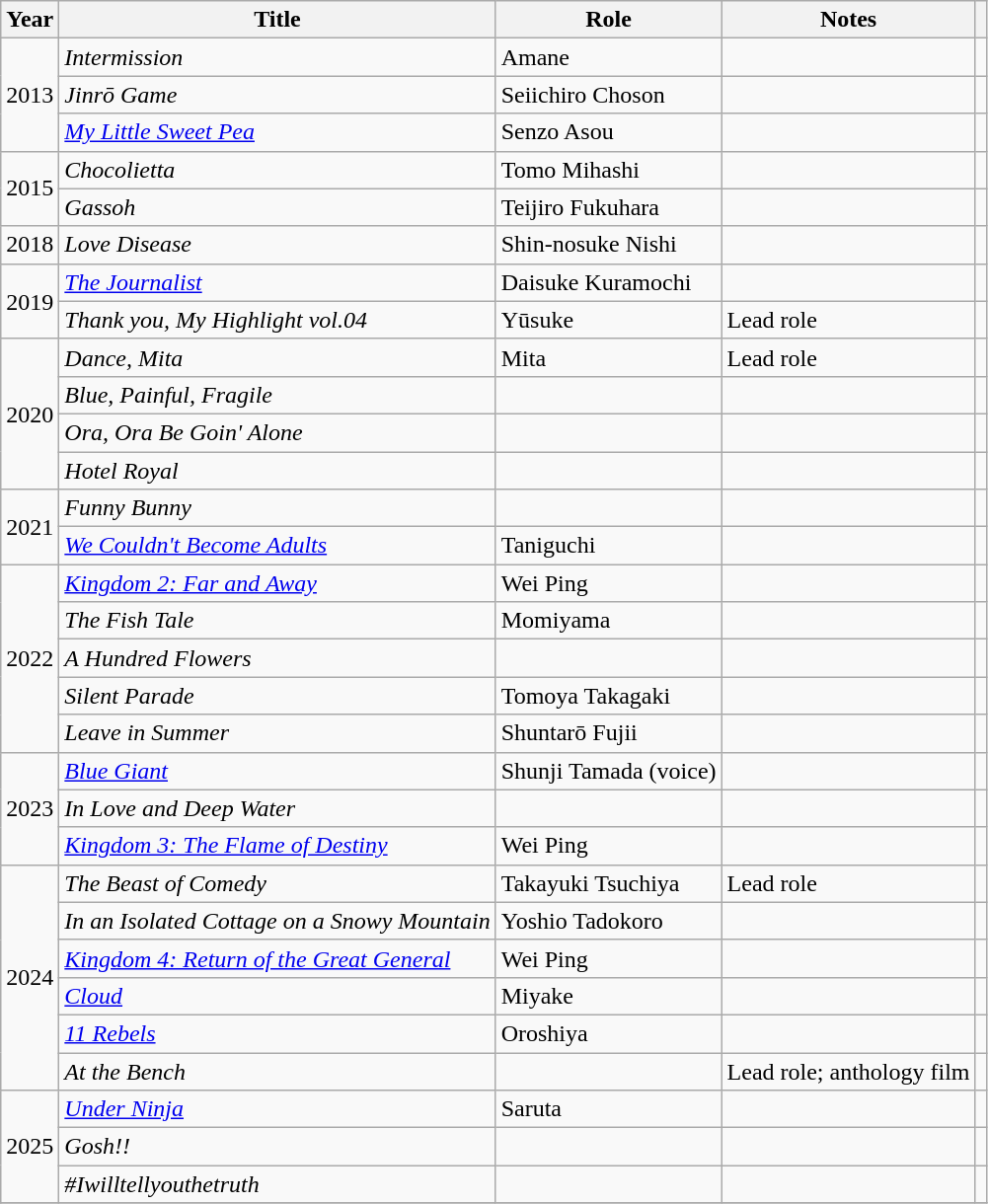<table class="wikitable">
<tr>
<th>Year</th>
<th>Title</th>
<th>Role</th>
<th>Notes</th>
<th></th>
</tr>
<tr>
<td rowspan="3">2013</td>
<td><em>Intermission</em></td>
<td>Amane</td>
<td></td>
<td></td>
</tr>
<tr>
<td><em>Jinrō Game</em></td>
<td>Seiichiro Choson</td>
<td></td>
<td></td>
</tr>
<tr>
<td><em><a href='#'>My Little Sweet Pea</a></em></td>
<td>Senzo Asou</td>
<td></td>
<td></td>
</tr>
<tr>
<td rowspan="2">2015</td>
<td><em>Chocolietta</em></td>
<td>Tomo Mihashi</td>
<td></td>
<td></td>
</tr>
<tr>
<td><em>Gassoh</em></td>
<td>Teijiro Fukuhara</td>
<td></td>
<td></td>
</tr>
<tr>
<td>2018</td>
<td><em>Love Disease</em></td>
<td>Shin-nosuke Nishi</td>
<td></td>
<td></td>
</tr>
<tr>
<td rowspan="2">2019</td>
<td><em><a href='#'>The Journalist</a></em></td>
<td>Daisuke Kuramochi</td>
<td></td>
<td></td>
</tr>
<tr>
<td><em>Thank you, My Highlight vol.04</em></td>
<td>Yūsuke</td>
<td>Lead role</td>
<td></td>
</tr>
<tr>
<td rowspan="4">2020</td>
<td><em>Dance, Mita</em></td>
<td>Mita</td>
<td>Lead role</td>
<td></td>
</tr>
<tr>
<td><em>Blue, Painful, Fragile</em></td>
<td></td>
<td></td>
<td></td>
</tr>
<tr>
<td><em>Ora, Ora Be Goin' Alone</em></td>
<td></td>
<td></td>
<td></td>
</tr>
<tr>
<td><em>Hotel Royal</em></td>
<td></td>
<td></td>
<td></td>
</tr>
<tr>
<td rowspan="2">2021</td>
<td><em>Funny Bunny</em></td>
<td></td>
<td></td>
<td></td>
</tr>
<tr>
<td><em><a href='#'>We Couldn't Become Adults</a></em></td>
<td>Taniguchi</td>
<td></td>
<td></td>
</tr>
<tr>
<td rowspan="5">2022</td>
<td><em><a href='#'>Kingdom 2: Far and Away</a></em></td>
<td>Wei Ping</td>
<td></td>
<td></td>
</tr>
<tr>
<td><em>The Fish Tale</em></td>
<td>Momiyama</td>
<td></td>
<td></td>
</tr>
<tr>
<td><em>A Hundred Flowers</em></td>
<td></td>
<td></td>
<td></td>
</tr>
<tr>
<td><em>Silent Parade</em></td>
<td>Tomoya Takagaki</td>
<td></td>
<td></td>
</tr>
<tr>
<td><em>Leave in Summer</em></td>
<td>Shuntarō Fujii</td>
<td></td>
<td></td>
</tr>
<tr>
<td rowspan="3">2023</td>
<td><em><a href='#'>Blue Giant</a></em></td>
<td>Shunji Tamada (voice)</td>
<td></td>
<td></td>
</tr>
<tr>
<td><em>In Love and Deep Water</em></td>
<td></td>
<td></td>
<td></td>
</tr>
<tr>
<td><em><a href='#'>Kingdom 3: The Flame of Destiny</a></em></td>
<td>Wei Ping</td>
<td></td>
<td></td>
</tr>
<tr>
<td rowspan="6">2024</td>
<td><em>The Beast of Comedy</em></td>
<td>Takayuki Tsuchiya</td>
<td>Lead role</td>
<td></td>
</tr>
<tr>
<td><em>In an Isolated Cottage on a Snowy Mountain</em></td>
<td>Yoshio Tadokoro</td>
<td></td>
<td></td>
</tr>
<tr>
<td><em><a href='#'>Kingdom 4: Return of the Great General</a></em></td>
<td>Wei Ping</td>
<td></td>
<td></td>
</tr>
<tr>
<td><em><a href='#'>Cloud</a></em></td>
<td>Miyake</td>
<td></td>
<td></td>
</tr>
<tr>
<td><em><a href='#'>11 Rebels</a></em></td>
<td>Oroshiya</td>
<td></td>
<td></td>
</tr>
<tr>
<td><em>At the Bench</em></td>
<td></td>
<td>Lead role; anthology film</td>
<td></td>
</tr>
<tr>
<td rowspan="3">2025</td>
<td><em><a href='#'>Under Ninja</a></em></td>
<td>Saruta</td>
<td></td>
<td></td>
</tr>
<tr>
<td><em>Gosh!!</em></td>
<td></td>
<td></td>
<td></td>
</tr>
<tr>
<td><em>#Iwilltellyouthetruth</em></td>
<td></td>
<td></td>
<td></td>
</tr>
<tr>
</tr>
</table>
